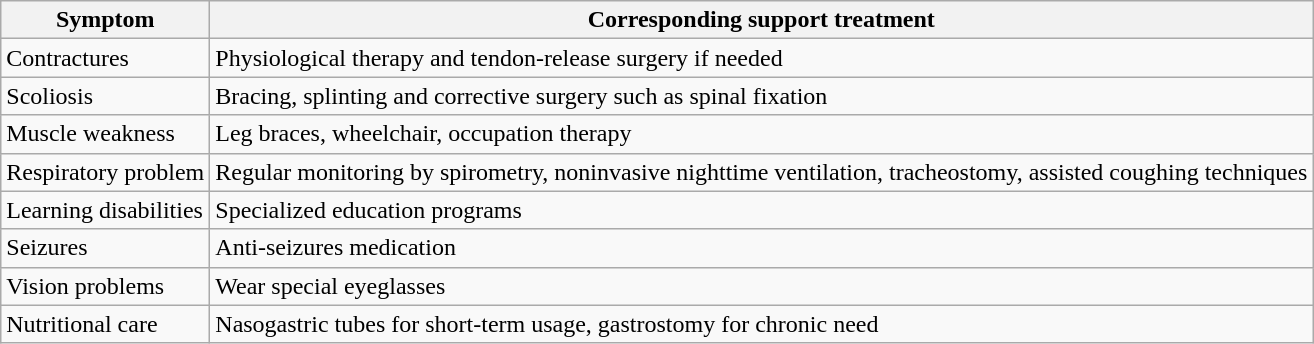<table class="wikitable">
<tr>
<th>Symptom</th>
<th>Corresponding support treatment</th>
</tr>
<tr>
<td>Contractures</td>
<td>Physiological therapy and tendon-release surgery if needed</td>
</tr>
<tr>
<td>Scoliosis</td>
<td>Bracing, splinting and corrective surgery such as spinal fixation</td>
</tr>
<tr>
<td>Muscle weakness</td>
<td>Leg braces, wheelchair, occupation therapy</td>
</tr>
<tr>
<td>Respiratory problem</td>
<td>Regular monitoring by spirometry, noninvasive nighttime ventilation, tracheostomy, assisted coughing techniques</td>
</tr>
<tr>
<td>Learning disabilities</td>
<td>Specialized education programs</td>
</tr>
<tr>
<td>Seizures</td>
<td>Anti-seizures medication</td>
</tr>
<tr>
<td>Vision problems</td>
<td>Wear special eyeglasses </td>
</tr>
<tr>
<td>Nutritional care</td>
<td>Nasogastric tubes for short-term usage, gastrostomy for chronic need</td>
</tr>
</table>
